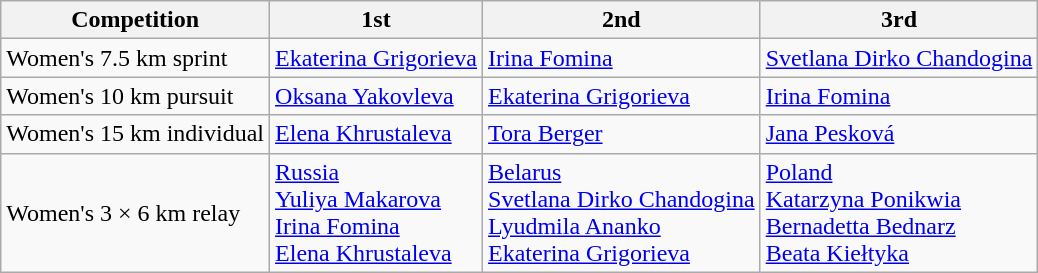<table class="wikitable">
<tr>
<th>Competition</th>
<th>1st</th>
<th>2nd</th>
<th>3rd</th>
</tr>
<tr>
<td>Women's 7.5 km sprint</td>
<td> <a href='#'>Ekaterina Grigorieva</a></td>
<td> <a href='#'>Irina Fomina</a></td>
<td> <a href='#'>Svetlana Dirko Chandogina</a></td>
</tr>
<tr>
<td>Women's 10 km pursuit</td>
<td> <a href='#'>Oksana Yakovleva</a></td>
<td> <a href='#'>Ekaterina Grigorieva</a></td>
<td> <a href='#'>Irina Fomina</a></td>
</tr>
<tr>
<td>Women's 15 km individual</td>
<td> <a href='#'>Elena Khrustaleva</a></td>
<td> <a href='#'>Tora Berger</a></td>
<td> <a href='#'>Jana Pesková</a></td>
</tr>
<tr>
<td>Women's 3 × 6 km relay</td>
<td> <a href='#'>Russia</a><br><a href='#'>Yuliya Makarova</a><br><a href='#'>Irina Fomina</a><br><a href='#'>Elena Khrustaleva</a></td>
<td> <a href='#'>Belarus</a><br><a href='#'>Svetlana Dirko Chandogina</a><br><a href='#'>Lyudmila Ananko</a><br><a href='#'>Ekaterina Grigorieva</a></td>
<td> <a href='#'>Poland</a><br><a href='#'>Katarzyna Ponikwia</a><br><a href='#'>Bernadetta Bednarz</a><br><a href='#'>Beata Kiełtyka</a></td>
</tr>
</table>
